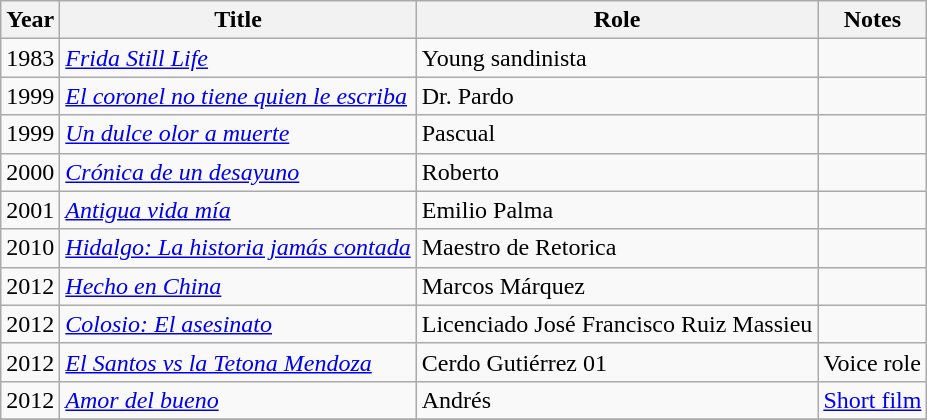<table class="wikitable sortable">
<tr>
<th>Year</th>
<th>Title</th>
<th>Role</th>
<th>Notes</th>
</tr>
<tr>
<td>1983</td>
<td><em><a href='#'>Frida Still Life</a></em></td>
<td>Young sandinista</td>
<td></td>
</tr>
<tr>
<td>1999</td>
<td><em><a href='#'>El coronel no tiene quien le escriba</a></em></td>
<td>Dr. Pardo</td>
<td></td>
</tr>
<tr>
<td>1999</td>
<td><em><a href='#'>Un dulce olor a muerte</a></em></td>
<td>Pascual</td>
<td></td>
</tr>
<tr>
<td>2000</td>
<td><em><a href='#'>Crónica de un desayuno</a></em></td>
<td>Roberto</td>
<td></td>
</tr>
<tr>
<td>2001</td>
<td><em><a href='#'>Antigua vida mía</a></em></td>
<td>Emilio Palma</td>
<td></td>
</tr>
<tr>
<td>2010</td>
<td><em><a href='#'>Hidalgo: La historia jamás contada</a></em></td>
<td>Maestro de Retorica</td>
<td></td>
</tr>
<tr>
<td>2012</td>
<td><em><a href='#'>Hecho en China</a></em></td>
<td>Marcos Márquez</td>
<td></td>
</tr>
<tr>
<td>2012</td>
<td><em><a href='#'>Colosio: El asesinato</a></em></td>
<td>Licenciado José Francisco Ruiz Massieu</td>
<td></td>
</tr>
<tr>
<td>2012</td>
<td><em><a href='#'>El Santos vs la Tetona Mendoza</a></em></td>
<td>Cerdo Gutiérrez 01</td>
<td>Voice role</td>
</tr>
<tr>
<td>2012</td>
<td><em><a href='#'>Amor del bueno</a></em></td>
<td>Andrés</td>
<td><a href='#'>Short film</a></td>
</tr>
<tr>
</tr>
</table>
